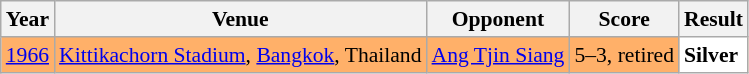<table class="sortable wikitable" style="font-size: 90%;">
<tr>
<th>Year</th>
<th>Venue</th>
<th>Opponent</th>
<th>Score</th>
<th>Result</th>
</tr>
<tr style="background:#FFB069">
<td align="center"><a href='#'>1966</a></td>
<td align="left"><a href='#'>Kittikachorn Stadium</a>, <a href='#'>Bangkok</a>, Thailand</td>
<td align="left"> <a href='#'>Ang Tjin Siang</a></td>
<td align="left">5–3, retired</td>
<td style="text-align:left; background:white"> <strong>Silver</strong></td>
</tr>
</table>
